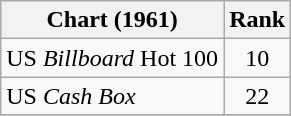<table class="wikitable">
<tr>
<th>Chart (1961)</th>
<th style="text-align:center;">Rank</th>
</tr>
<tr>
<td>US <em>Billboard</em> Hot 100</td>
<td style="text-align:center;">10</td>
</tr>
<tr>
<td>US <em>Cash Box</em> </td>
<td style="text-align:center;">22</td>
</tr>
<tr>
</tr>
</table>
